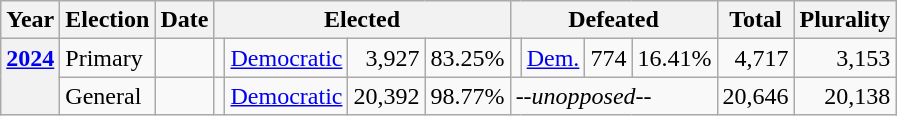<table class="wikitable">
<tr>
<th>Year</th>
<th>Election</th>
<th>Date</th>
<th colspan="4">Elected</th>
<th colspan="4">Defeated</th>
<th>Total</th>
<th>Plurality</th>
</tr>
<tr>
<th rowspan="2" valign="top"><a href='#'>2024</a></th>
<td valign="top">Primary</td>
<td valign="top"></td>
<td valign="top"></td>
<td valign="top" ><a href='#'>Democratic</a></td>
<td align="right" valign="top">3,927</td>
<td align="right" valign="top">83.25%</td>
<td valign="top"></td>
<td valign="top" ><a href='#'>Dem.</a></td>
<td align="right" valign="top">774</td>
<td align="right" valign="top">16.41%</td>
<td align="right" valign="top">4,717</td>
<td align="right" valign="top">3,153</td>
</tr>
<tr>
<td valign="top">General</td>
<td valign="top"></td>
<td valign="top"></td>
<td valign="top" ><a href='#'>Democratic</a></td>
<td align="right" valign="top">20,392</td>
<td align="right" valign="top">98.77%</td>
<td valign="top" colspan="4"><em>--unopposed--</em></td>
<td align="right" valign="top">20,646</td>
<td align="right" valign="top">20,138</td>
</tr>
</table>
